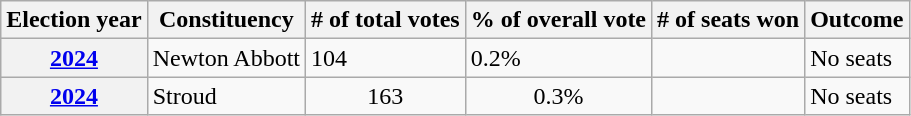<table class="wikitable">
<tr>
<th>Election year</th>
<th>Constituency</th>
<th># of total votes</th>
<th>% of overall vote</th>
<th># of seats won</th>
<th>Outcome</th>
</tr>
<tr>
<th><a href='#'>2024</a></th>
<td>Newton Abbott</td>
<td>104 </td>
<td>0.2% </td>
<td> </td>
<td>No seats</td>
</tr>
<tr>
<th><a href='#'>2024</a></th>
<td>Stroud</td>
<td style="text-align:center;">163 </td>
<td style="text-align:center;">0.3% </td>
<td style="text-align:center;"> </td>
<td>No seats</td>
</tr>
</table>
